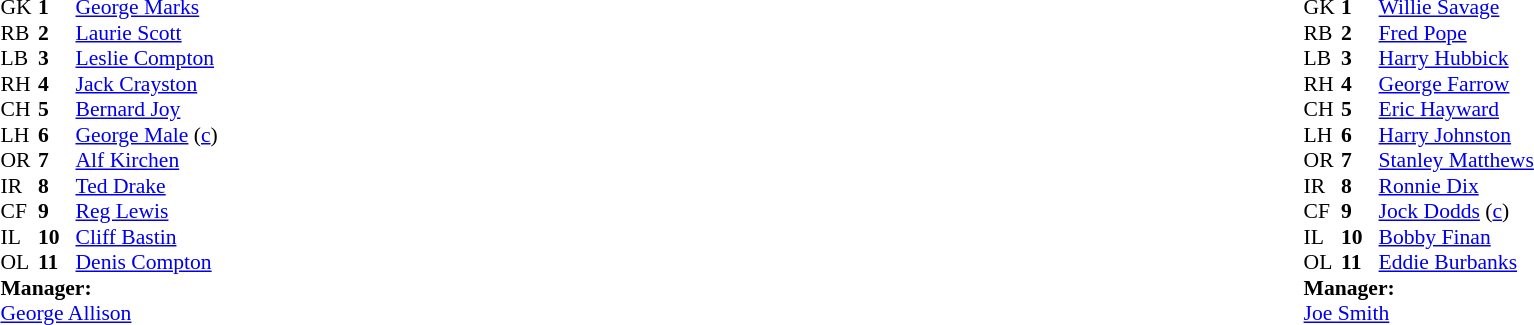<table width="100%">
<tr>
<td valign="top" width="50%"><br><table style="font-size: 90%" cellspacing="0" cellpadding="0">
<tr>
<td colspan="4"></td>
</tr>
<tr>
<th width=25></th>
<th width=25></th>
</tr>
<tr>
<td>GK</td>
<td><strong>1</strong></td>
<td> <a href='#'>George Marks</a></td>
</tr>
<tr>
<td>RB</td>
<td><strong>2</strong></td>
<td> <a href='#'>Laurie Scott</a></td>
</tr>
<tr>
<td>LB</td>
<td><strong>3</strong></td>
<td> <a href='#'>Leslie Compton</a></td>
</tr>
<tr>
<td>RH</td>
<td><strong>4</strong></td>
<td> <a href='#'>Jack Crayston</a></td>
</tr>
<tr>
<td>CH</td>
<td><strong>5</strong></td>
<td> <a href='#'>Bernard Joy</a></td>
</tr>
<tr>
<td>LH</td>
<td><strong>6</strong></td>
<td> <a href='#'>George Male</a> (<a href='#'>c</a>)</td>
</tr>
<tr>
<td>OR</td>
<td><strong>7</strong></td>
<td> <a href='#'>Alf Kirchen</a></td>
</tr>
<tr>
<td>IR</td>
<td><strong>8</strong></td>
<td> <a href='#'>Ted Drake</a></td>
</tr>
<tr>
<td>CF</td>
<td><strong>9</strong></td>
<td> <a href='#'>Reg Lewis</a></td>
</tr>
<tr>
<td>IL</td>
<td><strong>10</strong></td>
<td> <a href='#'>Cliff Bastin</a></td>
</tr>
<tr>
<td>OL</td>
<td><strong>11</strong></td>
<td> <a href='#'>Denis Compton</a></td>
</tr>
<tr>
<td colspan=3><strong>Manager:</strong></td>
</tr>
<tr>
<td colspan=4> <a href='#'>George Allison</a></td>
</tr>
</table>
</td>
<td></td>
<td style="vertical-align:top; width:50%;"><br><table cellspacing="0" cellpadding="0" style="font-size:90%; margin:auto;">
<tr>
<td colspan="4"></td>
</tr>
<tr>
<th width=25></th>
<th width=25></th>
</tr>
<tr>
<td>GK</td>
<td><strong>1</strong></td>
<td> <a href='#'>Willie Savage</a></td>
</tr>
<tr>
<td>RB</td>
<td><strong>2</strong></td>
<td> <a href='#'>Fred Pope</a></td>
</tr>
<tr>
<td>LB</td>
<td><strong>3</strong></td>
<td> <a href='#'>Harry Hubbick</a></td>
</tr>
<tr>
<td>RH</td>
<td><strong>4</strong></td>
<td> <a href='#'>George Farrow</a></td>
</tr>
<tr>
<td>CH</td>
<td><strong>5</strong></td>
<td> <a href='#'>Eric Hayward</a></td>
</tr>
<tr>
<td>LH</td>
<td><strong>6</strong></td>
<td> <a href='#'>Harry Johnston</a></td>
</tr>
<tr>
<td>OR</td>
<td><strong>7</strong></td>
<td> <a href='#'>Stanley Matthews</a></td>
</tr>
<tr>
<td>IR</td>
<td><strong>8</strong></td>
<td> <a href='#'>Ronnie Dix</a></td>
</tr>
<tr>
<td>CF</td>
<td><strong>9</strong></td>
<td> <a href='#'>Jock Dodds</a> (<a href='#'>c</a>)</td>
</tr>
<tr>
<td>IL</td>
<td><strong>10</strong></td>
<td> <a href='#'>Bobby Finan</a></td>
</tr>
<tr>
<td>OL</td>
<td><strong>11</strong></td>
<td> <a href='#'>Eddie Burbanks</a></td>
</tr>
<tr>
<td colspan=3><strong>Manager:</strong></td>
</tr>
<tr>
<td colspan=4> <a href='#'>Joe Smith</a></td>
</tr>
</table>
</td>
</tr>
</table>
